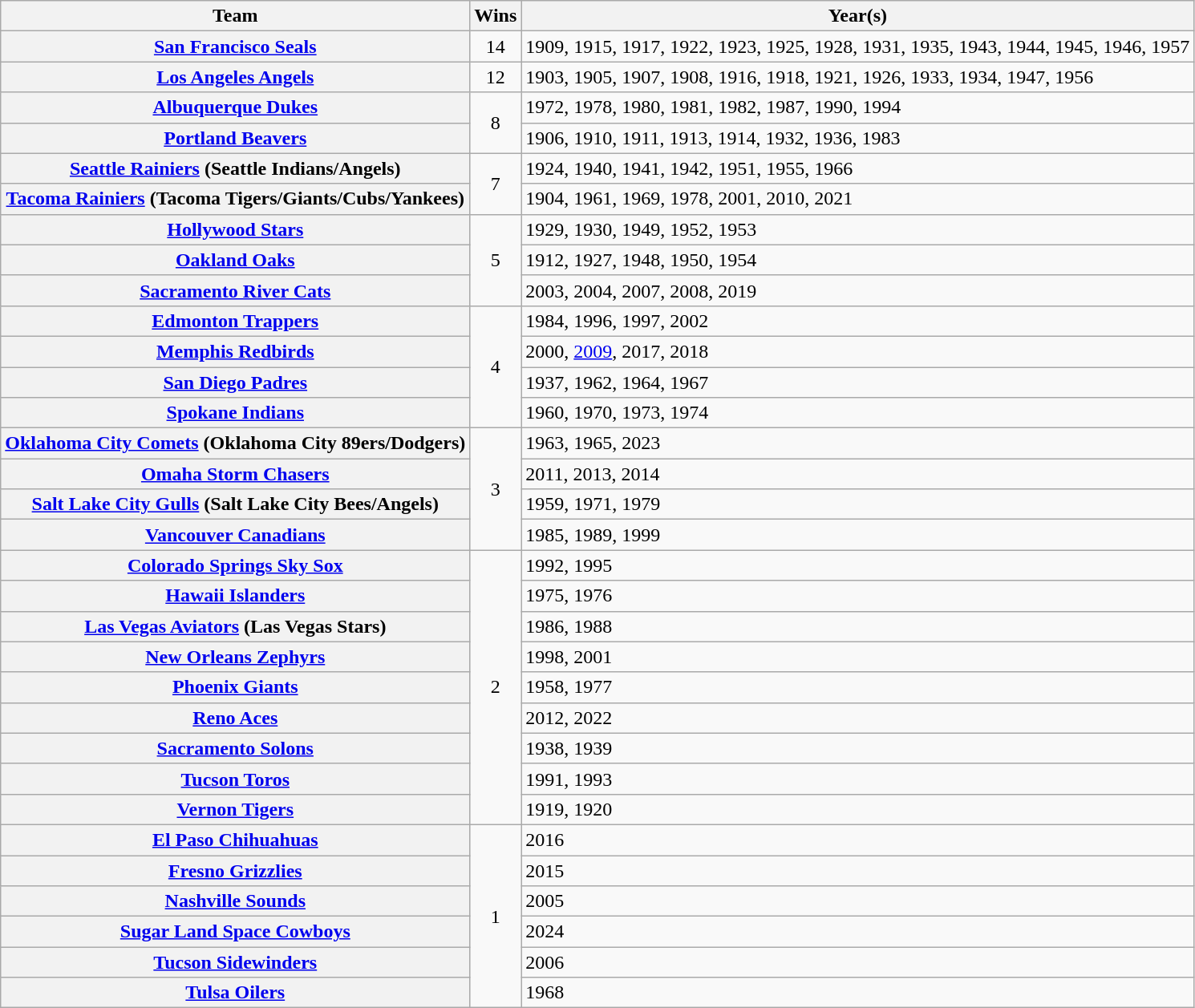<table class="wikitable sortable plainrowheaders" style="text-align:left">
<tr>
<th scope="col">Team</th>
<th scope="col">Wins</th>
<th scope="col">Year(s)</th>
</tr>
<tr>
<th scope="row"><a href='#'>San Francisco Seals</a></th>
<td style="text-align:center">14</td>
<td>1909, 1915, 1917, 1922, 1923, 1925, 1928, 1931, 1935, 1943, 1944, 1945, 1946, 1957</td>
</tr>
<tr>
<th scope="row"><a href='#'>Los Angeles Angels</a></th>
<td style="text-align:center">12</td>
<td>1903, 1905, 1907, 1908, 1916, 1918, 1921, 1926, 1933, 1934, 1947, 1956</td>
</tr>
<tr>
<th scope="row"><a href='#'>Albuquerque Dukes</a></th>
<td style="text-align:center" rowspan="2">8</td>
<td>1972, 1978, 1980, 1981, 1982, 1987, 1990, 1994</td>
</tr>
<tr>
<th scope="row"><a href='#'>Portland Beavers</a></th>
<td>1906, 1910, 1911, 1913, 1914, 1932, 1936, 1983</td>
</tr>
<tr>
<th scope="row"><a href='#'>Seattle Rainiers</a> (Seattle Indians/Angels)</th>
<td style="text-align:center" rowspan="2">7</td>
<td>1924, 1940, 1941, 1942, 1951, 1955, 1966</td>
</tr>
<tr>
<th scope="row"><strong><a href='#'>Tacoma Rainiers</a></strong> (Tacoma Tigers/Giants/Cubs/Yankees)</th>
<td>1904, 1961, 1969, 1978, 2001, 2010, 2021</td>
</tr>
<tr>
<th scope="row"><a href='#'>Hollywood Stars</a></th>
<td style="text-align:center" rowspan="3">5</td>
<td>1929, 1930, 1949, 1952, 1953</td>
</tr>
<tr>
<th scope="row"><a href='#'>Oakland Oaks</a></th>
<td>1912, 1927, 1948, 1950, 1954</td>
</tr>
<tr>
<th scope="row"><strong><a href='#'>Sacramento River Cats</a></strong></th>
<td>2003, 2004, 2007, 2008, 2019</td>
</tr>
<tr>
<th scope="row"><a href='#'>Edmonton Trappers</a></th>
<td style="text-align:center" rowspan="4">4</td>
<td>1984, 1996, 1997, 2002</td>
</tr>
<tr>
<th scope="row"><a href='#'>Memphis Redbirds</a></th>
<td>2000, <a href='#'>2009</a>, 2017, 2018</td>
</tr>
<tr>
<th scope="row"><a href='#'>San Diego Padres</a></th>
<td>1937, 1962, 1964, 1967</td>
</tr>
<tr>
<th scope="row"><a href='#'>Spokane Indians</a></th>
<td>1960, 1970, 1973, 1974</td>
</tr>
<tr>
<th scope="row"><strong><a href='#'>Oklahoma City Comets</a></strong> (Oklahoma City 89ers/Dodgers)</th>
<td style="text-align:center" rowspan="4">3</td>
<td>1963, 1965, 2023</td>
</tr>
<tr>
<th scope="row"><a href='#'>Omaha Storm Chasers</a></th>
<td>2011, 2013, 2014</td>
</tr>
<tr>
<th scope="row"><a href='#'>Salt Lake City Gulls</a> (Salt Lake City Bees/Angels)</th>
<td>1959, 1971, 1979</td>
</tr>
<tr>
<th scope="row"><a href='#'>Vancouver Canadians</a></th>
<td>1985, 1989, 1999</td>
</tr>
<tr>
<th scope="row"><a href='#'>Colorado Springs Sky Sox</a></th>
<td style="text-align:center" rowspan="9">2</td>
<td>1992, 1995</td>
</tr>
<tr>
<th scope="row"><a href='#'>Hawaii Islanders</a></th>
<td>1975, 1976</td>
</tr>
<tr>
<th scope="row"><strong><a href='#'>Las Vegas Aviators</a></strong> (Las Vegas Stars)</th>
<td>1986, 1988</td>
</tr>
<tr>
<th scope="row"><a href='#'>New Orleans Zephyrs</a></th>
<td>1998, 2001</td>
</tr>
<tr>
<th scope="row"><a href='#'>Phoenix Giants</a></th>
<td>1958, 1977</td>
</tr>
<tr>
<th scope="row"><strong><a href='#'>Reno Aces</a></strong></th>
<td>2012, 2022</td>
</tr>
<tr>
<th scope="row"><a href='#'>Sacramento Solons</a></th>
<td>1938, 1939</td>
</tr>
<tr>
<th scope="row"><a href='#'>Tucson Toros</a></th>
<td>1991, 1993</td>
</tr>
<tr>
<th scope="row"><a href='#'>Vernon Tigers</a></th>
<td>1919, 1920</td>
</tr>
<tr>
<th scope="row"><strong><a href='#'>El Paso Chihuahuas</a></strong></th>
<td style="text-align:center" rowspan="6">1</td>
<td>2016</td>
</tr>
<tr>
<th scope="row"><a href='#'>Fresno Grizzlies</a></th>
<td>2015</td>
</tr>
<tr>
<th scope="row"><a href='#'>Nashville Sounds</a></th>
<td>2005</td>
</tr>
<tr>
<th scope="row"><strong><a href='#'>Sugar Land Space Cowboys</a></strong></th>
<td>2024</td>
</tr>
<tr>
<th scope="row"><a href='#'>Tucson Sidewinders</a></th>
<td>2006</td>
</tr>
<tr>
<th scope="row"><a href='#'>Tulsa Oilers</a></th>
<td>1968</td>
</tr>
</table>
